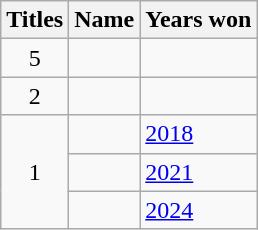<table class="wikitable style="font-size:100%; text-align: left; width:70%">
<tr>
<th>Titles</th>
<th>Name</th>
<th>Years won</th>
</tr>
<tr>
<td align=center>5</td>
<td></td>
<td></td>
</tr>
<tr>
<td align=center>2</td>
<td></td>
<td></td>
</tr>
<tr>
<td rowspan=3 align=center>1</td>
<td></td>
<td><a href='#'>2018</a></td>
</tr>
<tr>
<td></td>
<td><a href='#'>2021</a></td>
</tr>
<tr>
<td></td>
<td><a href='#'>2024</a></td>
</tr>
</table>
